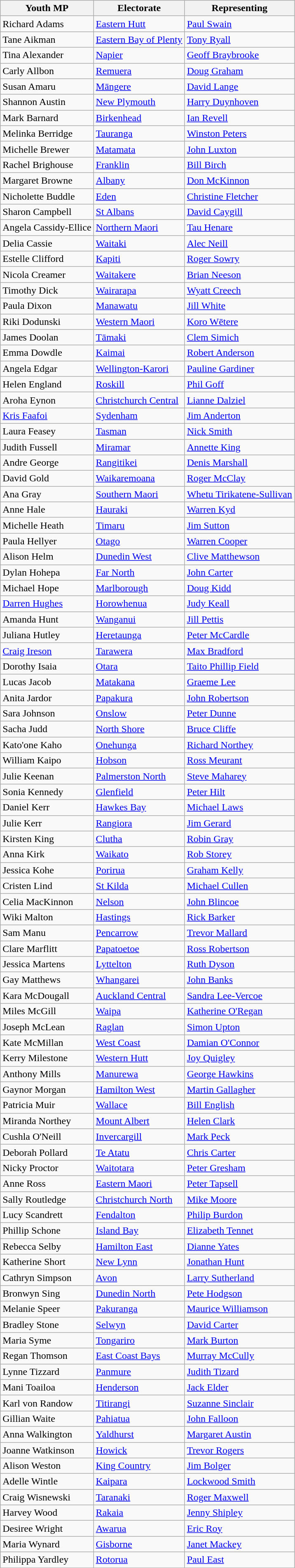<table class="wikitable sortable collapsible collapsed">
<tr>
<th scope="col">Youth MP</th>
<th scope="col">Electorate</th>
<th scope="col">Representing</th>
</tr>
<tr>
<td>Richard Adams</td>
<td><a href='#'>Eastern Hutt</a></td>
<td><a href='#'>Paul Swain</a></td>
</tr>
<tr>
<td>Tane Aikman</td>
<td><a href='#'>Eastern Bay of Plenty</a></td>
<td><a href='#'>Tony Ryall</a></td>
</tr>
<tr>
<td>Tina Alexander</td>
<td><a href='#'>Napier</a></td>
<td><a href='#'>Geoff Braybrooke</a></td>
</tr>
<tr>
<td>Carly Allbon</td>
<td><a href='#'>Remuera</a></td>
<td><a href='#'>Doug Graham</a></td>
</tr>
<tr>
<td>Susan Amaru</td>
<td><a href='#'>Māngere</a></td>
<td><a href='#'>David Lange</a></td>
</tr>
<tr>
<td>Shannon Austin</td>
<td><a href='#'>New Plymouth</a></td>
<td><a href='#'>Harry Duynhoven</a></td>
</tr>
<tr>
<td>Mark Barnard</td>
<td><a href='#'>Birkenhead</a></td>
<td><a href='#'>Ian Revell</a></td>
</tr>
<tr>
<td>Melinka Berridge</td>
<td><a href='#'>Tauranga</a></td>
<td><a href='#'>Winston Peters</a></td>
</tr>
<tr>
<td>Michelle Brewer</td>
<td><a href='#'>Matamata</a></td>
<td><a href='#'>John Luxton</a></td>
</tr>
<tr>
<td>Rachel Brighouse</td>
<td><a href='#'>Franklin</a></td>
<td><a href='#'>Bill Birch</a></td>
</tr>
<tr>
<td>Margaret Browne</td>
<td><a href='#'>Albany</a></td>
<td><a href='#'>Don McKinnon</a></td>
</tr>
<tr>
<td>Nicholette Buddle</td>
<td><a href='#'>Eden</a></td>
<td><a href='#'>Christine Fletcher</a></td>
</tr>
<tr>
<td>Sharon Campbell</td>
<td><a href='#'>St Albans</a></td>
<td><a href='#'>David Caygill</a></td>
</tr>
<tr>
<td>Angela Cassidy-Ellice</td>
<td><a href='#'>Northern Maori</a></td>
<td><a href='#'>Tau Henare</a></td>
</tr>
<tr>
<td>Delia Cassie</td>
<td><a href='#'>Waitaki</a></td>
<td><a href='#'>Alec Neill</a></td>
</tr>
<tr>
<td>Estelle Clifford</td>
<td><a href='#'>Kapiti</a></td>
<td><a href='#'>Roger Sowry</a></td>
</tr>
<tr>
<td>Nicola Creamer</td>
<td><a href='#'>Waitakere</a></td>
<td><a href='#'>Brian Neeson</a></td>
</tr>
<tr>
<td>Timothy Dick</td>
<td><a href='#'>Wairarapa</a></td>
<td><a href='#'>Wyatt Creech</a></td>
</tr>
<tr>
<td>Paula Dixon</td>
<td><a href='#'>Manawatu</a></td>
<td><a href='#'>Jill White</a></td>
</tr>
<tr>
<td>Riki Dodunski</td>
<td><a href='#'>Western Maori</a></td>
<td><a href='#'>Koro Wētere</a></td>
</tr>
<tr>
<td>James Doolan</td>
<td><a href='#'>Tāmaki</a></td>
<td><a href='#'>Clem Simich</a></td>
</tr>
<tr>
<td>Emma Dowdle</td>
<td><a href='#'>Kaimai</a></td>
<td><a href='#'>Robert Anderson</a></td>
</tr>
<tr>
<td>Angela Edgar</td>
<td><a href='#'>Wellington-Karori</a></td>
<td><a href='#'>Pauline Gardiner</a></td>
</tr>
<tr>
<td>Helen England</td>
<td><a href='#'>Roskill</a></td>
<td><a href='#'>Phil Goff</a></td>
</tr>
<tr>
<td>Aroha Eynon</td>
<td><a href='#'>Christchurch Central</a></td>
<td><a href='#'>Lianne Dalziel</a></td>
</tr>
<tr>
<td><a href='#'>Kris Faafoi</a></td>
<td><a href='#'>Sydenham</a></td>
<td><a href='#'>Jim Anderton</a></td>
</tr>
<tr>
<td>Laura Feasey</td>
<td><a href='#'>Tasman</a></td>
<td><a href='#'>Nick Smith</a></td>
</tr>
<tr>
<td>Judith Fussell</td>
<td><a href='#'>Miramar</a></td>
<td><a href='#'>Annette King</a></td>
</tr>
<tr>
<td>Andre George</td>
<td><a href='#'>Rangitikei</a></td>
<td><a href='#'>Denis Marshall</a></td>
</tr>
<tr>
<td>David Gold</td>
<td><a href='#'>Waikaremoana</a></td>
<td><a href='#'>Roger McClay</a></td>
</tr>
<tr>
<td>Ana Gray</td>
<td><a href='#'>Southern Maori</a></td>
<td><a href='#'>Whetu Tirikatene-Sullivan</a></td>
</tr>
<tr>
<td>Anne Hale</td>
<td><a href='#'>Hauraki</a></td>
<td><a href='#'>Warren Kyd</a></td>
</tr>
<tr>
<td>Michelle Heath</td>
<td><a href='#'>Timaru</a></td>
<td><a href='#'>Jim Sutton</a></td>
</tr>
<tr>
<td>Paula Hellyer</td>
<td><a href='#'>Otago</a></td>
<td><a href='#'>Warren Cooper</a></td>
</tr>
<tr>
<td>Alison Helm</td>
<td><a href='#'>Dunedin West</a></td>
<td><a href='#'>Clive Matthewson</a></td>
</tr>
<tr>
<td>Dylan Hohepa</td>
<td><a href='#'>Far North</a></td>
<td><a href='#'>John Carter</a></td>
</tr>
<tr>
<td>Michael Hope</td>
<td><a href='#'>Marlborough</a></td>
<td><a href='#'>Doug Kidd</a></td>
</tr>
<tr>
<td><a href='#'>Darren Hughes</a></td>
<td><a href='#'>Horowhenua</a></td>
<td><a href='#'>Judy Keall</a></td>
</tr>
<tr>
<td>Amanda Hunt</td>
<td><a href='#'>Wanganui</a></td>
<td><a href='#'>Jill Pettis</a></td>
</tr>
<tr>
<td>Juliana Hutley</td>
<td><a href='#'>Heretaunga</a></td>
<td><a href='#'>Peter McCardle</a></td>
</tr>
<tr>
<td><a href='#'>Craig Ireson</a></td>
<td><a href='#'>Tarawera</a></td>
<td><a href='#'>Max Bradford</a></td>
</tr>
<tr>
<td>Dorothy Isaia</td>
<td><a href='#'>Otara</a></td>
<td><a href='#'>Taito Phillip Field</a></td>
</tr>
<tr>
<td>Lucas Jacob</td>
<td><a href='#'>Matakana</a></td>
<td><a href='#'>Graeme Lee</a></td>
</tr>
<tr>
<td>Anita Jardor</td>
<td><a href='#'>Papakura</a></td>
<td><a href='#'>John Robertson</a></td>
</tr>
<tr>
<td>Sara Johnson</td>
<td><a href='#'>Onslow</a></td>
<td><a href='#'>Peter Dunne</a></td>
</tr>
<tr>
<td>Sacha Judd</td>
<td><a href='#'>North Shore</a></td>
<td><a href='#'>Bruce Cliffe</a></td>
</tr>
<tr>
<td>Kato'one Kaho</td>
<td><a href='#'>Onehunga</a></td>
<td><a href='#'>Richard Northey</a></td>
</tr>
<tr>
<td>William Kaipo</td>
<td><a href='#'>Hobson</a></td>
<td><a href='#'>Ross Meurant</a></td>
</tr>
<tr>
<td>Julie Keenan</td>
<td><a href='#'>Palmerston North</a></td>
<td><a href='#'>Steve Maharey</a></td>
</tr>
<tr>
<td>Sonia Kennedy</td>
<td><a href='#'>Glenfield</a></td>
<td><a href='#'>Peter Hilt</a></td>
</tr>
<tr>
<td>Daniel Kerr</td>
<td><a href='#'>Hawkes Bay</a></td>
<td><a href='#'>Michael Laws</a></td>
</tr>
<tr>
<td>Julie Kerr</td>
<td><a href='#'>Rangiora</a></td>
<td><a href='#'>Jim Gerard</a></td>
</tr>
<tr>
<td>Kirsten King</td>
<td><a href='#'>Clutha</a></td>
<td><a href='#'>Robin Gray</a></td>
</tr>
<tr>
<td>Anna Kirk</td>
<td><a href='#'>Waikato</a></td>
<td><a href='#'>Rob Storey</a></td>
</tr>
<tr>
<td>Jessica Kohe</td>
<td><a href='#'>Porirua</a></td>
<td><a href='#'>Graham Kelly</a></td>
</tr>
<tr>
<td>Cristen Lind</td>
<td><a href='#'>St Kilda</a></td>
<td><a href='#'>Michael Cullen</a></td>
</tr>
<tr>
<td>Celia MacKinnon</td>
<td><a href='#'>Nelson</a></td>
<td><a href='#'>John Blincoe</a></td>
</tr>
<tr>
<td>Wiki Malton</td>
<td><a href='#'>Hastings</a></td>
<td><a href='#'>Rick Barker</a></td>
</tr>
<tr>
<td>Sam Manu</td>
<td><a href='#'>Pencarrow</a></td>
<td><a href='#'>Trevor Mallard</a></td>
</tr>
<tr>
<td>Clare Marflitt</td>
<td><a href='#'>Papatoetoe</a></td>
<td><a href='#'>Ross Robertson</a></td>
</tr>
<tr>
<td>Jessica Martens</td>
<td><a href='#'>Lyttelton</a></td>
<td><a href='#'>Ruth Dyson</a></td>
</tr>
<tr>
<td>Gay Matthews</td>
<td><a href='#'>Whangarei</a></td>
<td><a href='#'>John Banks</a></td>
</tr>
<tr>
<td>Kara McDougall</td>
<td><a href='#'>Auckland Central</a></td>
<td><a href='#'>Sandra Lee-Vercoe</a></td>
</tr>
<tr>
<td>Miles McGill</td>
<td><a href='#'>Waipa</a></td>
<td><a href='#'>Katherine O'Regan</a></td>
</tr>
<tr>
<td>Joseph McLean</td>
<td><a href='#'>Raglan</a></td>
<td><a href='#'>Simon Upton</a></td>
</tr>
<tr>
<td>Kate McMillan</td>
<td><a href='#'>West Coast</a></td>
<td><a href='#'>Damian O'Connor</a></td>
</tr>
<tr>
<td>Kerry Milestone</td>
<td><a href='#'>Western Hutt</a></td>
<td><a href='#'>Joy Quigley</a></td>
</tr>
<tr>
<td>Anthony Mills</td>
<td><a href='#'>Manurewa</a></td>
<td><a href='#'>George Hawkins</a></td>
</tr>
<tr>
<td>Gaynor Morgan</td>
<td><a href='#'>Hamilton West</a></td>
<td><a href='#'>Martin Gallagher</a></td>
</tr>
<tr>
<td>Patricia Muir</td>
<td><a href='#'>Wallace</a></td>
<td><a href='#'>Bill English</a></td>
</tr>
<tr>
<td>Miranda Northey</td>
<td><a href='#'>Mount Albert</a></td>
<td><a href='#'>Helen Clark</a></td>
</tr>
<tr>
<td>Cushla O'Neill</td>
<td><a href='#'>Invercargill</a></td>
<td><a href='#'>Mark Peck</a></td>
</tr>
<tr>
<td>Deborah Pollard</td>
<td><a href='#'>Te Atatu</a></td>
<td><a href='#'>Chris Carter</a></td>
</tr>
<tr>
<td>Nicky Proctor</td>
<td><a href='#'>Waitotara</a></td>
<td><a href='#'>Peter Gresham</a></td>
</tr>
<tr>
<td>Anne Ross</td>
<td><a href='#'>Eastern Maori</a></td>
<td><a href='#'>Peter Tapsell</a></td>
</tr>
<tr>
<td>Sally Routledge</td>
<td><a href='#'>Christchurch North</a></td>
<td><a href='#'>Mike Moore</a></td>
</tr>
<tr>
<td>Lucy Scandrett</td>
<td><a href='#'>Fendalton</a></td>
<td><a href='#'>Philip Burdon</a></td>
</tr>
<tr>
<td>Phillip Schone</td>
<td><a href='#'>Island Bay</a></td>
<td><a href='#'>Elizabeth Tennet</a></td>
</tr>
<tr>
<td>Rebecca Selby</td>
<td><a href='#'>Hamilton East</a></td>
<td><a href='#'>Dianne Yates</a></td>
</tr>
<tr>
<td>Katherine Short</td>
<td><a href='#'>New Lynn</a></td>
<td><a href='#'>Jonathan Hunt</a></td>
</tr>
<tr>
<td>Cathryn Simpson</td>
<td><a href='#'>Avon</a></td>
<td><a href='#'>Larry Sutherland</a></td>
</tr>
<tr>
<td>Bronwyn Sing</td>
<td><a href='#'>Dunedin North</a></td>
<td><a href='#'>Pete Hodgson</a></td>
</tr>
<tr>
<td>Melanie Speer</td>
<td><a href='#'>Pakuranga</a></td>
<td><a href='#'>Maurice Williamson</a></td>
</tr>
<tr>
<td>Bradley Stone</td>
<td><a href='#'>Selwyn</a></td>
<td><a href='#'>David Carter</a></td>
</tr>
<tr>
<td>Maria Syme</td>
<td><a href='#'>Tongariro</a></td>
<td><a href='#'>Mark Burton</a></td>
</tr>
<tr>
<td>Regan Thomson</td>
<td><a href='#'>East Coast Bays</a></td>
<td><a href='#'>Murray McCully</a></td>
</tr>
<tr>
<td>Lynne Tizzard</td>
<td><a href='#'>Panmure</a></td>
<td><a href='#'>Judith Tizard</a></td>
</tr>
<tr>
<td>Mani Toailoa</td>
<td><a href='#'>Henderson</a></td>
<td><a href='#'>Jack Elder</a></td>
</tr>
<tr>
<td>Karl von Randow</td>
<td><a href='#'>Titirangi</a></td>
<td><a href='#'>Suzanne Sinclair</a></td>
</tr>
<tr>
<td>Gillian Waite</td>
<td><a href='#'>Pahiatua</a></td>
<td><a href='#'>John Falloon</a></td>
</tr>
<tr>
<td>Anna Walkington</td>
<td><a href='#'>Yaldhurst</a></td>
<td><a href='#'>Margaret Austin</a></td>
</tr>
<tr>
<td>Joanne Watkinson</td>
<td><a href='#'>Howick</a></td>
<td><a href='#'>Trevor Rogers</a></td>
</tr>
<tr>
<td>Alison Weston</td>
<td><a href='#'>King Country</a></td>
<td><a href='#'>Jim Bolger</a></td>
</tr>
<tr>
<td>Adelle Wintle</td>
<td><a href='#'>Kaipara</a></td>
<td><a href='#'>Lockwood Smith</a></td>
</tr>
<tr>
<td>Craig Wisnewski</td>
<td><a href='#'>Taranaki</a></td>
<td><a href='#'>Roger Maxwell</a></td>
</tr>
<tr>
<td>Harvey Wood</td>
<td><a href='#'>Rakaia</a></td>
<td><a href='#'>Jenny Shipley</a></td>
</tr>
<tr>
<td>Desiree Wright</td>
<td><a href='#'>Awarua</a></td>
<td><a href='#'>Eric Roy</a></td>
</tr>
<tr>
<td>Maria Wynard</td>
<td><a href='#'>Gisborne</a></td>
<td><a href='#'>Janet Mackey</a></td>
</tr>
<tr>
<td>Philippa Yardley</td>
<td><a href='#'>Rotorua</a></td>
<td><a href='#'>Paul East</a></td>
</tr>
</table>
